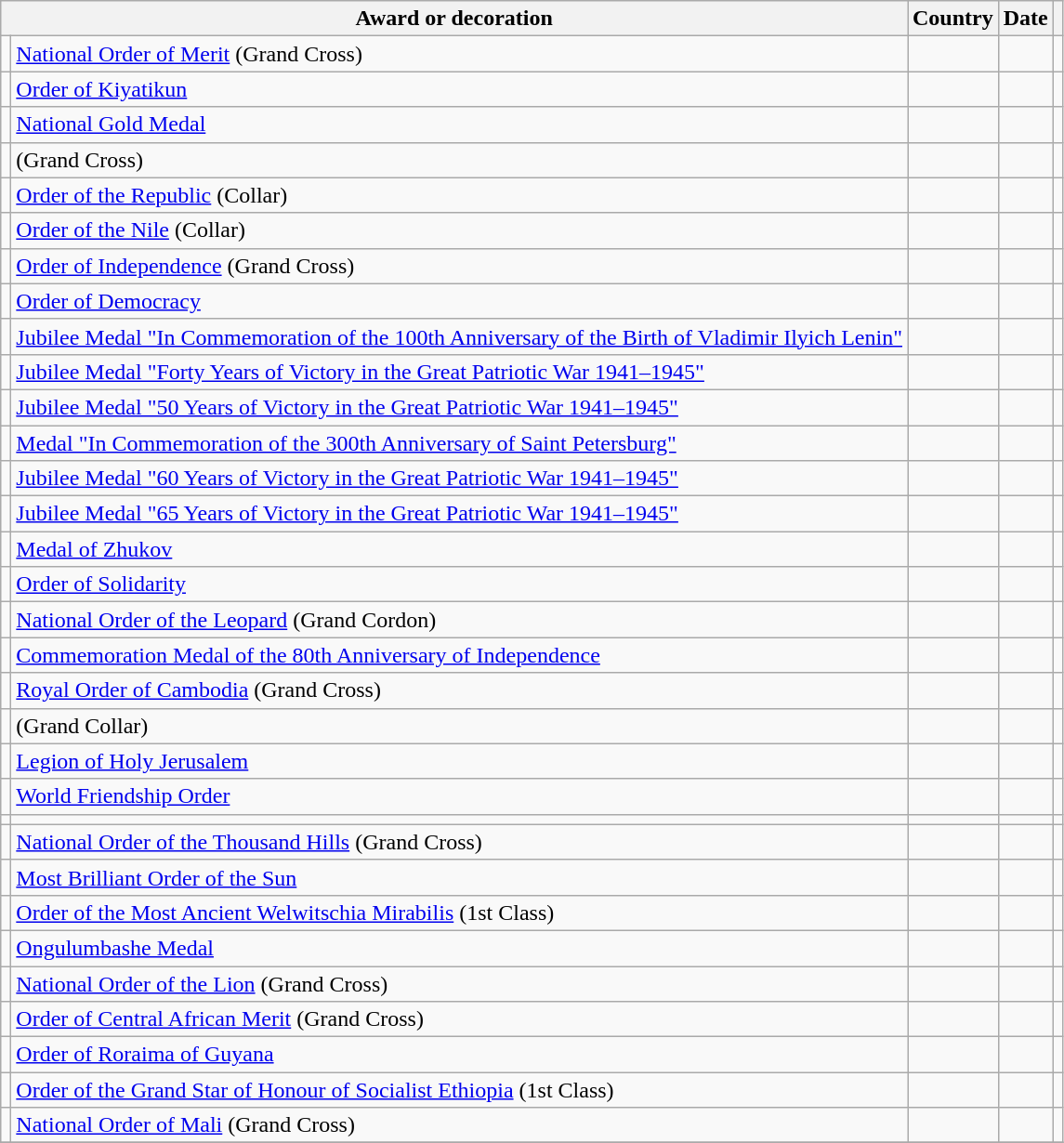<table class="wikitable sortable" style="text-align:left;">
<tr>
<th colspan=2 width="490px">Award or decoration</th>
<th>Country</th>
<th>Date</th>
<th class="unsortable"></th>
</tr>
<tr>
<td></td>
<td><a href='#'>National Order of Merit</a> (Grand Cross)</td>
<td></td>
<td></td>
<td></td>
</tr>
<tr>
<td></td>
<td><a href='#'>Order of Kiyatikun</a></td>
<td></td>
<td></td>
<td></td>
</tr>
<tr>
<td></td>
<td><a href='#'>National Gold Medal</a></td>
<td></td>
<td></td>
<td></td>
</tr>
<tr>
<td></td>
<td> (Grand Cross)</td>
<td></td>
<td></td>
<td></td>
</tr>
<tr>
<td></td>
<td><a href='#'>Order of the Republic</a> (Collar)</td>
<td></td>
<td></td>
<td></td>
</tr>
<tr>
<td></td>
<td><a href='#'>Order of the Nile</a> (Collar)</td>
<td></td>
<td></td>
<td></td>
</tr>
<tr>
<td></td>
<td><a href='#'>Order of Independence</a> (Grand Cross)</td>
<td></td>
<td></td>
<td></td>
</tr>
<tr>
<td></td>
<td><a href='#'>Order of Democracy</a></td>
<td></td>
<td></td>
<td></td>
</tr>
<tr>
<td></td>
<td><a href='#'>Jubilee Medal "In Commemoration of the 100th Anniversary of the Birth of Vladimir Ilyich Lenin"</a></td>
<td></td>
<td></td>
<td></td>
</tr>
<tr>
<td></td>
<td><a href='#'>Jubilee Medal "Forty Years of Victory in the Great Patriotic War 1941–1945"</a></td>
<td></td>
<td></td>
<td></td>
</tr>
<tr>
<td></td>
<td><a href='#'>Jubilee Medal "50 Years of Victory in the Great Patriotic War 1941–1945"</a></td>
<td></td>
<td></td>
<td></td>
</tr>
<tr>
<td></td>
<td><a href='#'>Medal "In Commemoration of the 300th Anniversary of Saint Petersburg"</a></td>
<td></td>
<td></td>
<td></td>
</tr>
<tr>
<td></td>
<td><a href='#'>Jubilee Medal "60 Years of Victory in the Great Patriotic War 1941–1945"</a></td>
<td></td>
<td></td>
<td></td>
</tr>
<tr>
<td></td>
<td><a href='#'>Jubilee Medal "65 Years of Victory in the Great Patriotic War 1941–1945"</a></td>
<td></td>
<td></td>
<td></td>
</tr>
<tr>
<td></td>
<td><a href='#'>Medal of Zhukov</a></td>
<td></td>
<td></td>
<td></td>
</tr>
<tr>
<td></td>
<td><a href='#'>Order of Solidarity</a></td>
<td></td>
<td></td>
<td></td>
</tr>
<tr>
<td></td>
<td><a href='#'>National Order of the Leopard</a> (Grand Cordon)</td>
<td></td>
<td></td>
<td></td>
</tr>
<tr>
<td></td>
<td><a href='#'>Commemoration Medal of the 80th Anniversary of Independence</a></td>
<td></td>
<td></td>
<td></td>
</tr>
<tr>
<td></td>
<td><a href='#'>Royal Order of Cambodia</a> (Grand Cross)</td>
<td></td>
<td></td>
<td></td>
</tr>
<tr>
<td></td>
<td> (Grand Collar)</td>
<td></td>
<td></td>
<td></td>
</tr>
<tr>
<td></td>
<td><a href='#'>Legion of Holy Jerusalem</a></td>
<td></td>
<td></td>
<td></td>
</tr>
<tr>
<td></td>
<td><a href='#'>World Friendship Order</a></td>
<td></td>
<td></td>
<td></td>
</tr>
<tr>
<td></td>
<td></td>
<td></td>
<td></td>
<td></td>
</tr>
<tr>
<td></td>
<td><a href='#'>National Order of the Thousand Hills</a> (Grand Cross)</td>
<td></td>
<td></td>
<td></td>
</tr>
<tr>
<td></td>
<td><a href='#'>Most Brilliant Order of the Sun</a></td>
<td></td>
<td></td>
<td></td>
</tr>
<tr>
<td></td>
<td><a href='#'>Order of the Most Ancient Welwitschia Mirabilis</a> (1st Class)</td>
<td></td>
<td></td>
<td></td>
</tr>
<tr>
<td></td>
<td><a href='#'>Ongulumbashe Medal</a></td>
<td></td>
<td></td>
<td></td>
</tr>
<tr>
<td></td>
<td><a href='#'>National Order of the Lion</a> (Grand Cross)</td>
<td></td>
<td></td>
<td></td>
</tr>
<tr>
<td></td>
<td><a href='#'>Order of Central African Merit</a> (Grand Cross)</td>
<td></td>
<td></td>
<td></td>
</tr>
<tr>
<td></td>
<td><a href='#'>Order of Roraima of Guyana</a></td>
<td></td>
<td></td>
<td></td>
</tr>
<tr>
<td></td>
<td><a href='#'>Order of the Grand Star of Honour of Socialist Ethiopia</a> (1st Class)</td>
<td></td>
<td></td>
<td></td>
</tr>
<tr>
<td></td>
<td><a href='#'>National Order of Mali</a> (Grand Cross)</td>
<td></td>
<td></td>
<td></td>
</tr>
<tr>
</tr>
</table>
